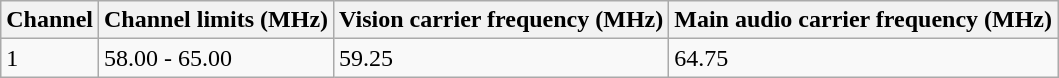<table class="wikitable">
<tr>
<th>Channel</th>
<th>Channel limits (MHz)</th>
<th>Vision carrier frequency (MHz)</th>
<th>Main audio carrier frequency (MHz)</th>
</tr>
<tr>
<td>1</td>
<td>58.00 - 65.00</td>
<td>59.25</td>
<td>64.75</td>
</tr>
</table>
